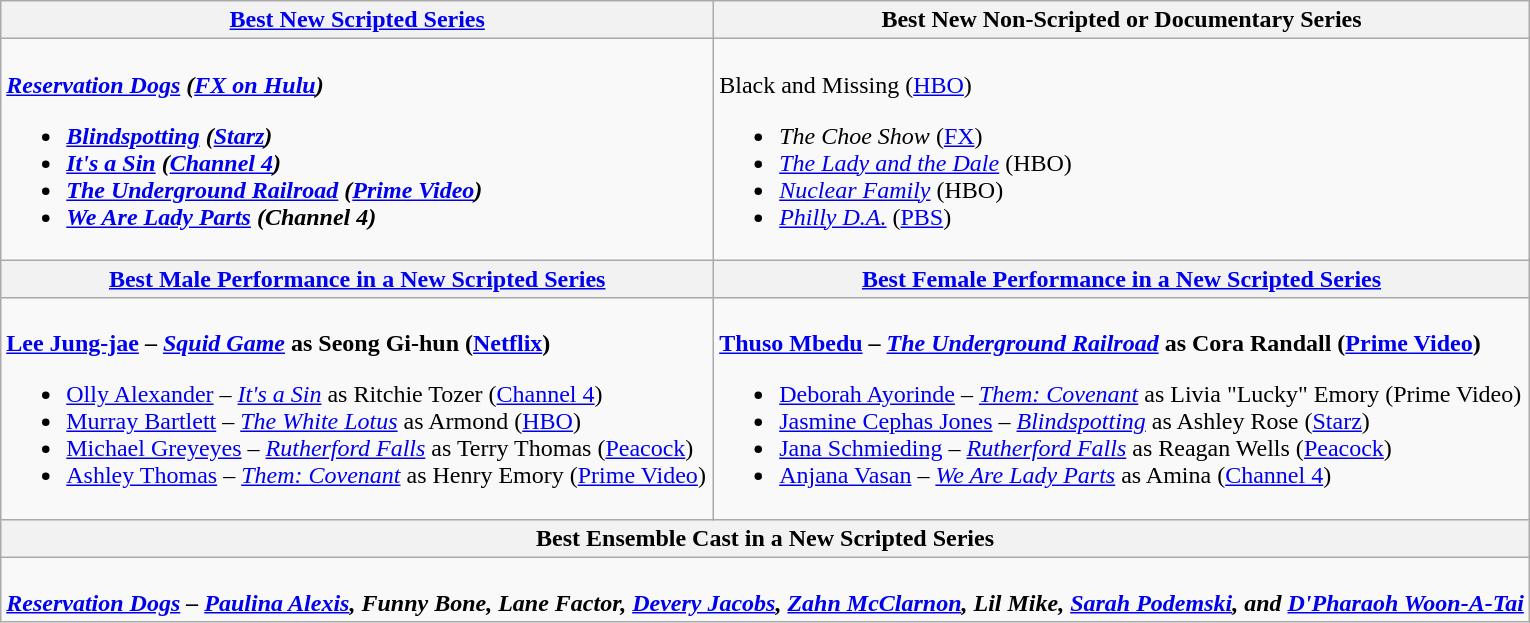<table class=wikitable style="width=100%">
<tr>
<th style="width=50%"><a href='#'>Best New Scripted Series</a></th>
<th style="width=50%">Best New Non-Scripted or Documentary Series</th>
</tr>
<tr>
<td valign="top"><br><strong><em><a href='#'>Reservation Dogs</a><em> (<a href='#'>FX on Hulu</a>)<strong><ul><li></em><a href='#'>Blindspotting</a><em> (<a href='#'>Starz</a>)</li><li></em><a href='#'>It's a Sin</a><em> (<a href='#'>Channel 4</a>)</li><li></em><a href='#'>The Underground Railroad</a><em> (<a href='#'>Prime Video</a>)</li><li></em><a href='#'>We Are Lady Parts</a><em> (Channel 4)</li></ul></td>
<td valign="top"><br></em></strong>Black and Missing</em> (<a href='#'>HBO</a>)</strong><ul><li><em>The Choe Show</em> (<a href='#'>FX</a>)</li><li><em><a href='#'>The Lady and the Dale</a></em> (HBO)</li><li><em><a href='#'>Nuclear Family</a></em> (HBO)</li><li><em><a href='#'>Philly D.A.</a></em> (<a href='#'>PBS</a>)</li></ul></td>
</tr>
<tr>
<th style="width=50%"><a href='#'>Best Male Performance in a New Scripted Series</a></th>
<th style="width=50%"><a href='#'>Best Female Performance in a New Scripted Series</a></th>
</tr>
<tr>
<td valign="top"><br><strong><a href='#'>Lee Jung-jae</a> – <em><a href='#'>Squid Game</a></em> as Seong Gi-hun (<a href='#'>Netflix</a>)</strong><ul><li><a href='#'>Olly Alexander</a> – <em><a href='#'>It's a Sin</a></em> as Ritchie Tozer (<a href='#'>Channel 4</a>)</li><li><a href='#'>Murray Bartlett</a> – <em><a href='#'>The White Lotus</a></em> as Armond (<a href='#'>HBO</a>)</li><li><a href='#'>Michael Greyeyes</a> – <em><a href='#'>Rutherford Falls</a></em> as Terry Thomas (<a href='#'>Peacock</a>)</li><li><a href='#'>Ashley Thomas</a> – <em><a href='#'>Them: Covenant</a></em> as Henry Emory (<a href='#'>Prime Video</a>)</li></ul></td>
<td valign="top"><br><strong><a href='#'>Thuso Mbedu</a> – <em><a href='#'>The Underground Railroad</a></em> as Cora Randall (<a href='#'>Prime Video</a>)</strong><ul><li><a href='#'>Deborah Ayorinde</a> – <em><a href='#'>Them: Covenant</a></em> as Livia "Lucky" Emory (Prime Video)</li><li><a href='#'>Jasmine Cephas Jones</a> – <em><a href='#'>Blindspotting</a></em> as Ashley Rose (<a href='#'>Starz</a>)</li><li><a href='#'>Jana Schmieding</a> – <em><a href='#'>Rutherford Falls</a></em> as Reagan Wells (<a href='#'>Peacock</a>)</li><li><a href='#'>Anjana Vasan</a> – <em><a href='#'>We Are Lady Parts</a></em> as Amina (<a href='#'>Channel 4</a>)</li></ul></td>
</tr>
<tr>
<th colspan="2" style="width=50%">Best Ensemble Cast in a New Scripted Series</th>
</tr>
<tr>
<td colspan="2" valign="top"><br><strong><em><a href='#'>Reservation Dogs</a><em> – <a href='#'>Paulina Alexis</a>, Funny Bone, Lane Factor, <a href='#'>Devery Jacobs</a>, <a href='#'>Zahn McClarnon</a>, Lil Mike, <a href='#'>Sarah Podemski</a>, and <a href='#'>D'Pharaoh Woon-A-Tai</a><strong></td>
</tr>
</table>
